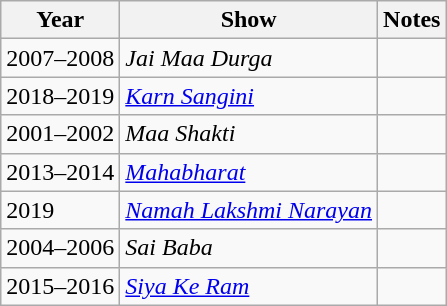<table class="wikitable sortable">
<tr>
<th>Year</th>
<th>Show</th>
<th>Notes</th>
</tr>
<tr>
<td>2007–2008</td>
<td><em>Jai Maa Durga</em></td>
<td></td>
</tr>
<tr>
<td>2018–2019</td>
<td><em><a href='#'>Karn Sangini</a></em></td>
<td></td>
</tr>
<tr>
<td>2001–2002</td>
<td><em>Maa Shakti</em></td>
<td></td>
</tr>
<tr>
<td>2013–2014</td>
<td><em><a href='#'>Mahabharat</a></em></td>
<td></td>
</tr>
<tr>
<td>2019</td>
<td><em><a href='#'>Namah Lakshmi Narayan</a></em></td>
<td></td>
</tr>
<tr>
<td>2004–2006</td>
<td><em>Sai Baba</em></td>
<td></td>
</tr>
<tr>
<td>2015–2016</td>
<td><em><a href='#'>Siya Ke Ram</a></em></td>
<td></td>
</tr>
</table>
